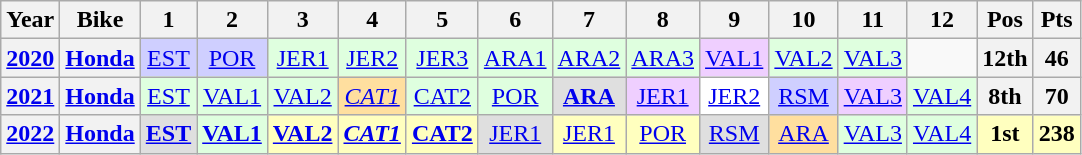<table class="wikitable" style="text-align:center;">
<tr>
<th>Year</th>
<th>Bike</th>
<th>1</th>
<th>2</th>
<th>3</th>
<th>4</th>
<th>5</th>
<th>6</th>
<th>7</th>
<th>8</th>
<th>9</th>
<th>10</th>
<th>11</th>
<th>12</th>
<th>Pos</th>
<th>Pts</th>
</tr>
<tr>
<th><a href='#'>2020</a></th>
<th><a href='#'>Honda</a></th>
<td style="background:#cfcfff;"><a href='#'>EST</a><br></td>
<td style="background:#cfcfff;"><a href='#'>POR</a><br></td>
<td style="background:#dfffdf;"><a href='#'>JER1</a><br></td>
<td style="background:#dfffdf;"><a href='#'>JER2</a><br></td>
<td style="background:#dfffdf;"><a href='#'>JER3</a><br></td>
<td style="background:#dfffdf;"><a href='#'>ARA1</a><br></td>
<td style="background:#dfffdf;"><a href='#'>ARA2</a><br></td>
<td style="background:#dfffdf;"><a href='#'>ARA3</a><br></td>
<td style="background:#efcfff;"><a href='#'>VAL1</a><br></td>
<td style="background:#dfffdf;"><a href='#'>VAL2</a><br></td>
<td style="background:#dfffdf;"><a href='#'>VAL3</a><br></td>
<td></td>
<th>12th</th>
<th>46</th>
</tr>
<tr>
<th><a href='#'>2021</a></th>
<th><a href='#'>Honda</a></th>
<td style="background:#dfffdf;"><a href='#'>EST</a><br></td>
<td style="background:#dfffdf;"><a href='#'>VAL1</a><br></td>
<td style="background:#dfffdf;"><a href='#'>VAL2</a><br></td>
<td style="background:#ffdf9f;"><em><a href='#'>CAT1</a></em><br></td>
<td style="background:#dfffdf;"><a href='#'>CAT2</a><br></td>
<td style="background:#dfffdf;"><a href='#'>POR</a><br></td>
<td style="background:#dfdfdf;"><strong><a href='#'>ARA</a></strong><br></td>
<td style="background:#efcfff;"><a href='#'>JER1</a><br></td>
<td style="background:#ffffff;"><a href='#'>JER2</a><br></td>
<td style="background:#cfcfff;"><a href='#'>RSM</a><br></td>
<td style="background:#efcfff;"><a href='#'>VAL3</a><br></td>
<td style="background:#dfffdf;"><a href='#'>VAL4</a><br></td>
<th>8th</th>
<th>70</th>
</tr>
<tr>
<th><a href='#'>2022</a></th>
<th><a href='#'>Honda</a></th>
<td style="background:#DFDFDF;"><strong><a href='#'>EST</a></strong><br></td>
<td style="background:#DFFFDF;"><strong><a href='#'>VAL1</a></strong><br></td>
<td style="background:#FFFFBF;"><strong><a href='#'>VAL2</a></strong><br></td>
<td style="background:#FFFFBF;"><strong><em><a href='#'>CAT1</a></em></strong><br></td>
<td style="background:#ffffbf;"><strong><a href='#'>CAT2</a></strong><br></td>
<td style="background:#dfdfdf;"><a href='#'>JER1</a><br></td>
<td style="background:#FFFFBF;"><a href='#'>JER1</a><br></td>
<td style="background:#FFFFBF;"><a href='#'>POR</a><br></td>
<td style="background:#DFDFDF;"><a href='#'>RSM</a><br></td>
<td style="background:#FFDF9F;"><a href='#'>ARA</a><br></td>
<td style="background:#DFFFDF;"><a href='#'>VAL3</a><br></td>
<td style="background:#DFFFDF;"><a href='#'>VAL4</a><br></td>
<th style="background:#ffffbf;">1st</th>
<th style="background:#ffffbf;">238</th>
</tr>
</table>
